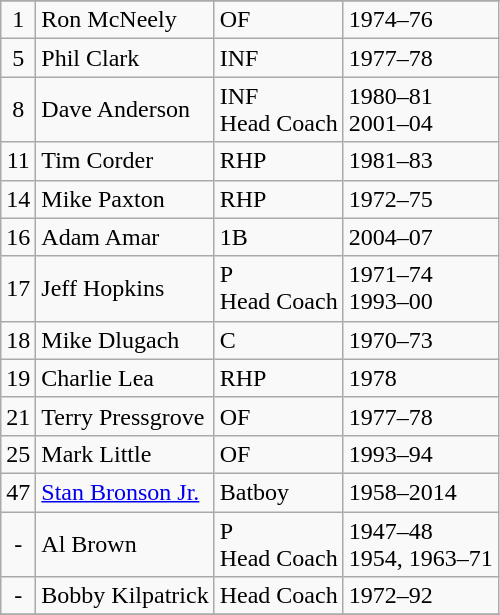<table class="wikitable">
<tr>
</tr>
<tr>
<td style="text-align: center">1</td>
<td>Ron McNeely</td>
<td>OF</td>
<td>1974–76</td>
</tr>
<tr>
<td style="text-align: center">5</td>
<td>Phil Clark</td>
<td>INF</td>
<td>1977–78</td>
</tr>
<tr>
<td style="text-align: center">8</td>
<td>Dave Anderson</td>
<td>INF<br>Head Coach</td>
<td>1980–81<br>2001–04</td>
</tr>
<tr>
<td style="text-align: center">11</td>
<td>Tim Corder</td>
<td>RHP</td>
<td>1981–83</td>
</tr>
<tr>
<td style="text-align: center">14</td>
<td>Mike Paxton</td>
<td>RHP</td>
<td>1972–75</td>
</tr>
<tr>
<td style="text-align: center">16</td>
<td>Adam Amar</td>
<td>1B</td>
<td>2004–07</td>
</tr>
<tr>
<td style="text-align: center">17</td>
<td>Jeff Hopkins</td>
<td>P<br>Head Coach</td>
<td>1971–74<br>1993–00</td>
</tr>
<tr>
<td style="text-align: center">18</td>
<td>Mike Dlugach</td>
<td>C</td>
<td>1970–73</td>
</tr>
<tr>
<td style="text-align: center">19</td>
<td>Charlie Lea</td>
<td>RHP</td>
<td>1978</td>
</tr>
<tr>
<td style="text-align: center">21</td>
<td>Terry Pressgrove</td>
<td>OF</td>
<td>1977–78</td>
</tr>
<tr>
<td style="text-align: center">25</td>
<td>Mark Little</td>
<td>OF</td>
<td>1993–94</td>
</tr>
<tr>
<td style="text-align: center">47</td>
<td><a href='#'>Stan Bronson Jr.</a></td>
<td>Batboy</td>
<td>1958–2014</td>
</tr>
<tr>
<td style="text-align: center">-</td>
<td>Al Brown</td>
<td>P<br>Head Coach</td>
<td>1947–48<br>1954, 1963–71</td>
</tr>
<tr>
<td style="text-align: center">-</td>
<td>Bobby Kilpatrick</td>
<td>Head Coach</td>
<td>1972–92</td>
</tr>
<tr>
</tr>
</table>
